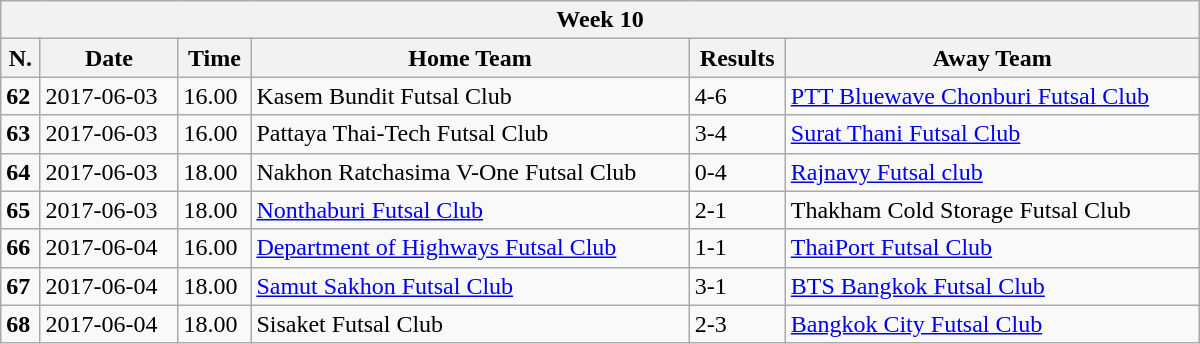<table class="wikitable mw-collapsible mw-collapsed" style="min-width:50em">
<tr>
<th colspan="6">Week 10</th>
</tr>
<tr>
<th>N.</th>
<th>Date</th>
<th>Time</th>
<th>Home Team</th>
<th>Results</th>
<th>Away Team</th>
</tr>
<tr>
<td><strong>62</strong></td>
<td>2017-06-03</td>
<td>16.00</td>
<td>Kasem Bundit Futsal Club</td>
<td>4-6</td>
<td><a href='#'>PTT Bluewave Chonburi Futsal Club</a></td>
</tr>
<tr>
<td><strong>63</strong></td>
<td>2017-06-03</td>
<td>16.00</td>
<td>Pattaya Thai-Tech Futsal Club</td>
<td>3-4</td>
<td><a href='#'>Surat Thani Futsal Club</a></td>
</tr>
<tr>
<td><strong>64</strong></td>
<td>2017-06-03</td>
<td>18.00</td>
<td>Nakhon Ratchasima V-One Futsal Club</td>
<td>0-4</td>
<td><a href='#'>Rajnavy Futsal club</a></td>
</tr>
<tr>
<td><strong>65</strong></td>
<td>2017-06-03</td>
<td>18.00</td>
<td><a href='#'>Nonthaburi Futsal Club</a></td>
<td>2-1</td>
<td>Thakham Cold Storage Futsal Club</td>
</tr>
<tr>
<td><strong>66</strong></td>
<td>2017-06-04</td>
<td>16.00</td>
<td><a href='#'>Department of Highways Futsal Club</a></td>
<td>1-1</td>
<td><a href='#'>ThaiPort Futsal Club</a></td>
</tr>
<tr>
<td><strong>67</strong></td>
<td>2017-06-04</td>
<td>18.00</td>
<td><a href='#'>Samut Sakhon Futsal Club</a></td>
<td>3-1</td>
<td><a href='#'>BTS Bangkok Futsal Club</a></td>
</tr>
<tr>
<td><strong>68</strong></td>
<td>2017-06-04</td>
<td>18.00</td>
<td>Sisaket Futsal Club</td>
<td>2-3</td>
<td><a href='#'>Bangkok City Futsal Club</a></td>
</tr>
</table>
